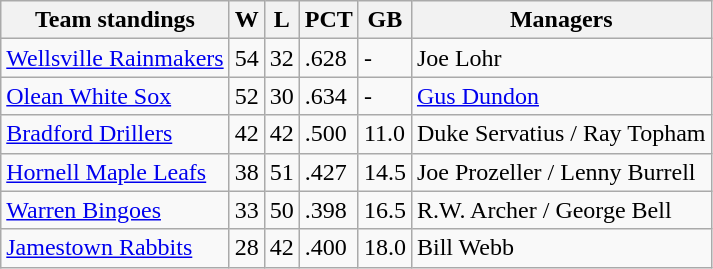<table class="wikitable">
<tr>
<th>Team standings</th>
<th>W</th>
<th>L</th>
<th>PCT</th>
<th>GB</th>
<th>Managers</th>
</tr>
<tr>
<td><a href='#'>Wellsville Rainmakers</a></td>
<td>54</td>
<td>32</td>
<td>.628</td>
<td>-</td>
<td>Joe Lohr</td>
</tr>
<tr>
<td><a href='#'>Olean White Sox</a></td>
<td>52</td>
<td>30</td>
<td>.634</td>
<td>-</td>
<td><a href='#'>Gus Dundon</a></td>
</tr>
<tr>
<td><a href='#'>Bradford Drillers</a></td>
<td>42</td>
<td>42</td>
<td>.500</td>
<td>11.0</td>
<td>Duke Servatius / Ray Topham</td>
</tr>
<tr>
<td><a href='#'>Hornell Maple Leafs</a></td>
<td>38</td>
<td>51</td>
<td>.427</td>
<td>14.5</td>
<td>Joe Prozeller / Lenny Burrell</td>
</tr>
<tr>
<td><a href='#'>Warren Bingoes</a></td>
<td>33</td>
<td>50</td>
<td>.398</td>
<td>16.5</td>
<td>R.W. Archer / George Bell</td>
</tr>
<tr>
<td><a href='#'>Jamestown Rabbits</a></td>
<td>28</td>
<td>42</td>
<td>.400</td>
<td>18.0</td>
<td>Bill Webb</td>
</tr>
</table>
